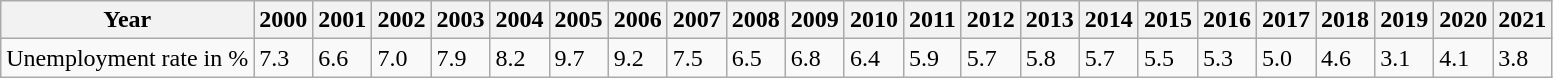<table class="wikitable">
<tr>
<th>Year</th>
<th>2000</th>
<th>2001</th>
<th>2002</th>
<th>2003</th>
<th>2004</th>
<th>2005</th>
<th>2006</th>
<th>2007</th>
<th>2008</th>
<th>2009</th>
<th>2010</th>
<th>2011</th>
<th>2012</th>
<th>2013</th>
<th>2014</th>
<th>2015</th>
<th>2016</th>
<th>2017</th>
<th>2018</th>
<th>2019</th>
<th>2020</th>
<th>2021</th>
</tr>
<tr>
<td>Unemployment rate in %</td>
<td>7.3</td>
<td>6.6</td>
<td>7.0</td>
<td>7.9</td>
<td>8.2</td>
<td>9.7</td>
<td>9.2</td>
<td>7.5</td>
<td>6.5</td>
<td>6.8</td>
<td>6.4</td>
<td>5.9</td>
<td>5.7</td>
<td>5.8</td>
<td>5.7</td>
<td>5.5</td>
<td>5.3</td>
<td>5.0</td>
<td>4.6</td>
<td>3.1</td>
<td>4.1</td>
<td>3.8</td>
</tr>
</table>
